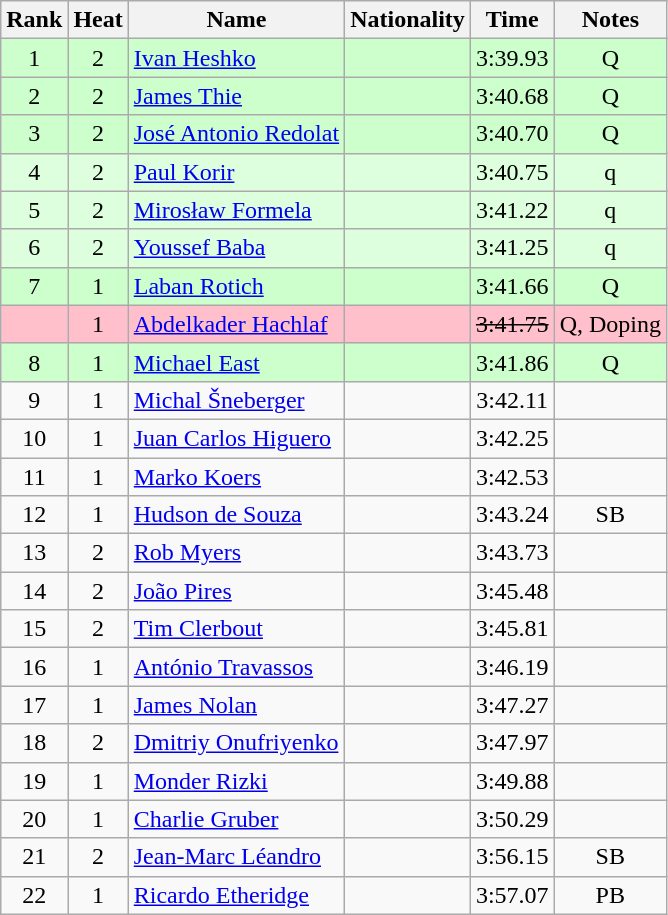<table class="wikitable sortable" style="text-align:center">
<tr>
<th>Rank</th>
<th>Heat</th>
<th>Name</th>
<th>Nationality</th>
<th>Time</th>
<th>Notes</th>
</tr>
<tr bgcolor=ccffcc>
<td>1</td>
<td>2</td>
<td align="left"><a href='#'>Ivan Heshko</a></td>
<td align=left></td>
<td>3:39.93</td>
<td>Q</td>
</tr>
<tr bgcolor=ccffcc>
<td>2</td>
<td>2</td>
<td align="left"><a href='#'>James Thie</a></td>
<td align=left></td>
<td>3:40.68</td>
<td>Q</td>
</tr>
<tr bgcolor=ccffcc>
<td>3</td>
<td>2</td>
<td align="left"><a href='#'>José Antonio Redolat</a></td>
<td align=left></td>
<td>3:40.70</td>
<td>Q</td>
</tr>
<tr bgcolor=ddffdd>
<td>4</td>
<td>2</td>
<td align="left"><a href='#'>Paul Korir</a></td>
<td align=left></td>
<td>3:40.75</td>
<td>q</td>
</tr>
<tr bgcolor=ddffdd>
<td>5</td>
<td>2</td>
<td align="left"><a href='#'>Mirosław Formela</a></td>
<td align=left></td>
<td>3:41.22</td>
<td>q</td>
</tr>
<tr bgcolor=ddffdd>
<td>6</td>
<td>2</td>
<td align="left"><a href='#'>Youssef Baba</a></td>
<td align=left></td>
<td>3:41.25</td>
<td>q</td>
</tr>
<tr bgcolor=ccffcc>
<td>7</td>
<td>1</td>
<td align="left"><a href='#'>Laban Rotich</a></td>
<td align=left></td>
<td>3:41.66</td>
<td>Q</td>
</tr>
<tr bgcolor=pink>
<td></td>
<td>1</td>
<td align="left"><a href='#'>Abdelkader Hachlaf</a></td>
<td align=left></td>
<td><s>3:41.75 </s></td>
<td>Q, Doping</td>
</tr>
<tr bgcolor=ccffcc>
<td>8</td>
<td>1</td>
<td align="left"><a href='#'>Michael East</a></td>
<td align=left></td>
<td>3:41.86</td>
<td>Q</td>
</tr>
<tr>
<td>9</td>
<td>1</td>
<td align="left"><a href='#'>Michal Šneberger</a></td>
<td align=left></td>
<td>3:42.11</td>
<td></td>
</tr>
<tr>
<td>10</td>
<td>1</td>
<td align="left"><a href='#'>Juan Carlos Higuero</a></td>
<td align=left></td>
<td>3:42.25</td>
<td></td>
</tr>
<tr>
<td>11</td>
<td>1</td>
<td align="left"><a href='#'>Marko Koers</a></td>
<td align=left></td>
<td>3:42.53</td>
<td></td>
</tr>
<tr>
<td>12</td>
<td>1</td>
<td align="left"><a href='#'>Hudson de Souza</a></td>
<td align=left></td>
<td>3:43.24</td>
<td>SB</td>
</tr>
<tr>
<td>13</td>
<td>2</td>
<td align="left"><a href='#'>Rob Myers</a></td>
<td align=left></td>
<td>3:43.73</td>
<td></td>
</tr>
<tr>
<td>14</td>
<td>2</td>
<td align="left"><a href='#'>João Pires</a></td>
<td align=left></td>
<td>3:45.48</td>
<td></td>
</tr>
<tr>
<td>15</td>
<td>2</td>
<td align="left"><a href='#'>Tim Clerbout</a></td>
<td align=left></td>
<td>3:45.81</td>
<td></td>
</tr>
<tr>
<td>16</td>
<td>1</td>
<td align="left"><a href='#'>António Travassos</a></td>
<td align=left></td>
<td>3:46.19</td>
<td></td>
</tr>
<tr>
<td>17</td>
<td>1</td>
<td align="left"><a href='#'>James Nolan</a></td>
<td align=left></td>
<td>3:47.27</td>
<td></td>
</tr>
<tr>
<td>18</td>
<td>2</td>
<td align="left"><a href='#'>Dmitriy Onufriyenko</a></td>
<td align=left></td>
<td>3:47.97</td>
<td></td>
</tr>
<tr>
<td>19</td>
<td>1</td>
<td align="left"><a href='#'>Monder Rizki</a></td>
<td align=left></td>
<td>3:49.88</td>
<td></td>
</tr>
<tr>
<td>20</td>
<td>1</td>
<td align="left"><a href='#'>Charlie Gruber</a></td>
<td align=left></td>
<td>3:50.29</td>
<td></td>
</tr>
<tr>
<td>21</td>
<td>2</td>
<td align="left"><a href='#'>Jean-Marc Léandro</a></td>
<td align=left></td>
<td>3:56.15</td>
<td>SB</td>
</tr>
<tr>
<td>22</td>
<td>1</td>
<td align="left"><a href='#'>Ricardo Etheridge</a></td>
<td align=left></td>
<td>3:57.07</td>
<td>PB</td>
</tr>
</table>
